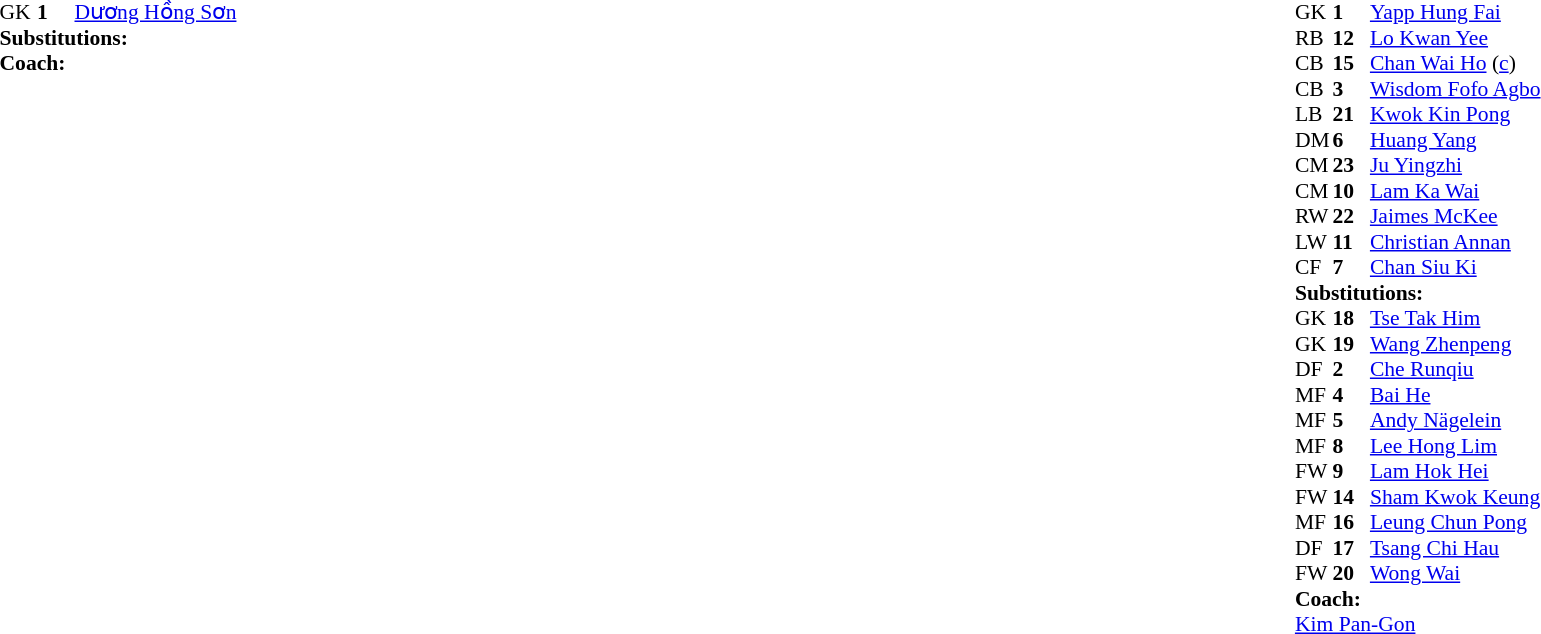<table style="width:100%;">
<tr>
<td style="vertical-align:top; width:50%;"><br><table style="font-size: 90%" cellspacing="0" cellpadding="0">
<tr>
<th width="25"></th>
<th width="25"></th>
</tr>
<tr>
<td>GK</td>
<td><strong>1</strong></td>
<td><a href='#'>Dương Hồng Sơn</a></td>
<td></td>
<td></td>
</tr>
<tr>
<td></td>
<td><strong> </strong></td>
<td></td>
</tr>
<tr>
<td></td>
<td><strong> </strong></td>
<td></td>
</tr>
<tr>
<td></td>
<td><strong> </strong></td>
<td></td>
</tr>
<tr>
<td></td>
<td><strong> </strong></td>
<td></td>
</tr>
<tr>
<td></td>
<td><strong> </strong></td>
<td></td>
</tr>
<tr>
<td></td>
<td><strong> </strong></td>
<td></td>
</tr>
<tr>
<td></td>
<td><strong> </strong></td>
<td></td>
</tr>
<tr>
<td></td>
<td><strong> </strong></td>
<td></td>
</tr>
<tr>
<td></td>
<td><strong> </strong></td>
<td></td>
</tr>
<tr>
<td></td>
<td><strong> </strong></td>
<td></td>
</tr>
<tr>
<td colspan=3><strong>Substitutions:</strong></td>
</tr>
<tr>
<td></td>
<td><strong> </strong></td>
<td></td>
</tr>
<tr>
<td></td>
<td><strong> </strong></td>
<td></td>
</tr>
<tr>
<td></td>
<td><strong> </strong></td>
<td></td>
</tr>
<tr>
<td></td>
<td><strong> </strong></td>
<td></td>
</tr>
<tr>
<td></td>
<td><strong> </strong></td>
<td></td>
</tr>
<tr>
<td></td>
<td><strong> </strong></td>
<td></td>
</tr>
<tr>
<td></td>
<td><strong> </strong></td>
<td></td>
</tr>
<tr>
<td colspan=4><strong>Coach:</strong></td>
</tr>
<tr>
<td colspan="4"></td>
</tr>
</table>
</td>
<td valign="top"></td>
<td style="vertical-align:top; width:60%;"><br><table cellspacing="0" cellpadding="0" style="font-size:90%; margin:auto;">
<tr>
<th width=25></th>
<th width=25></th>
</tr>
<tr>
<td>GK</td>
<td><strong>1</strong></td>
<td><a href='#'>Yapp Hung Fai</a></td>
<td></td>
<td></td>
</tr>
<tr>
<td>RB</td>
<td><strong>12</strong></td>
<td><a href='#'>Lo Kwan Yee</a></td>
<td></td>
<td></td>
</tr>
<tr>
<td>CB</td>
<td><strong>15</strong></td>
<td><a href='#'>Chan Wai Ho</a> (<a href='#'>c</a>)</td>
<td></td>
<td></td>
</tr>
<tr>
<td>CB</td>
<td><strong>3</strong></td>
<td><a href='#'>Wisdom Fofo Agbo</a></td>
<td></td>
<td></td>
</tr>
<tr>
<td>LB</td>
<td><strong>21</strong></td>
<td><a href='#'>Kwok Kin Pong</a></td>
<td></td>
<td></td>
</tr>
<tr>
<td>DM</td>
<td><strong>6</strong></td>
<td><a href='#'>Huang Yang</a></td>
<td></td>
<td></td>
</tr>
<tr>
<td>CM</td>
<td><strong>23</strong></td>
<td><a href='#'>Ju Yingzhi</a></td>
<td></td>
<td></td>
</tr>
<tr>
<td>CM</td>
<td><strong>10</strong></td>
<td><a href='#'>Lam Ka Wai</a></td>
<td></td>
<td></td>
</tr>
<tr>
<td>RW</td>
<td><strong>22</strong></td>
<td><a href='#'>Jaimes McKee</a></td>
<td></td>
<td></td>
</tr>
<tr>
<td>LW</td>
<td><strong>11</strong></td>
<td><a href='#'>Christian Annan</a></td>
<td></td>
<td></td>
</tr>
<tr>
<td>CF</td>
<td><strong>7</strong></td>
<td><a href='#'>Chan Siu Ki</a></td>
<td></td>
<td></td>
</tr>
<tr>
<td colspan=3><strong>Substitutions:</strong></td>
</tr>
<tr>
<td>GK</td>
<td><strong>18</strong></td>
<td><a href='#'>Tse Tak Him</a></td>
<td></td>
<td></td>
</tr>
<tr>
<td>GK</td>
<td><strong>19</strong></td>
<td><a href='#'>Wang Zhenpeng</a></td>
<td></td>
<td></td>
</tr>
<tr>
<td>DF</td>
<td><strong>2</strong></td>
<td><a href='#'>Che Runqiu</a></td>
<td></td>
<td></td>
</tr>
<tr>
<td>MF</td>
<td><strong>4</strong></td>
<td><a href='#'>Bai He</a></td>
<td></td>
<td></td>
</tr>
<tr>
<td>MF</td>
<td><strong>5</strong></td>
<td><a href='#'>Andy Nägelein</a></td>
<td></td>
<td></td>
</tr>
<tr>
<td>MF</td>
<td><strong>8</strong></td>
<td><a href='#'>Lee Hong Lim</a></td>
<td></td>
<td></td>
</tr>
<tr>
<td>FW</td>
<td><strong>9</strong></td>
<td><a href='#'>Lam Hok Hei</a></td>
<td></td>
<td> </td>
</tr>
<tr>
<td>FW</td>
<td><strong>14</strong></td>
<td><a href='#'>Sham Kwok Keung</a></td>
<td></td>
<td></td>
</tr>
<tr>
<td>MF</td>
<td><strong>16</strong></td>
<td><a href='#'>Leung Chun Pong</a></td>
<td></td>
<td></td>
</tr>
<tr>
<td>DF</td>
<td><strong>17</strong></td>
<td><a href='#'>Tsang Chi Hau</a></td>
<td></td>
<td></td>
</tr>
<tr>
<td>FW</td>
<td><strong>20</strong></td>
<td><a href='#'>Wong Wai</a></td>
<td></td>
<td></td>
</tr>
<tr>
<td colspan=3><strong>Coach:</strong></td>
</tr>
<tr>
<td colspan=4> <a href='#'>Kim Pan-Gon</a></td>
</tr>
</table>
</td>
</tr>
</table>
